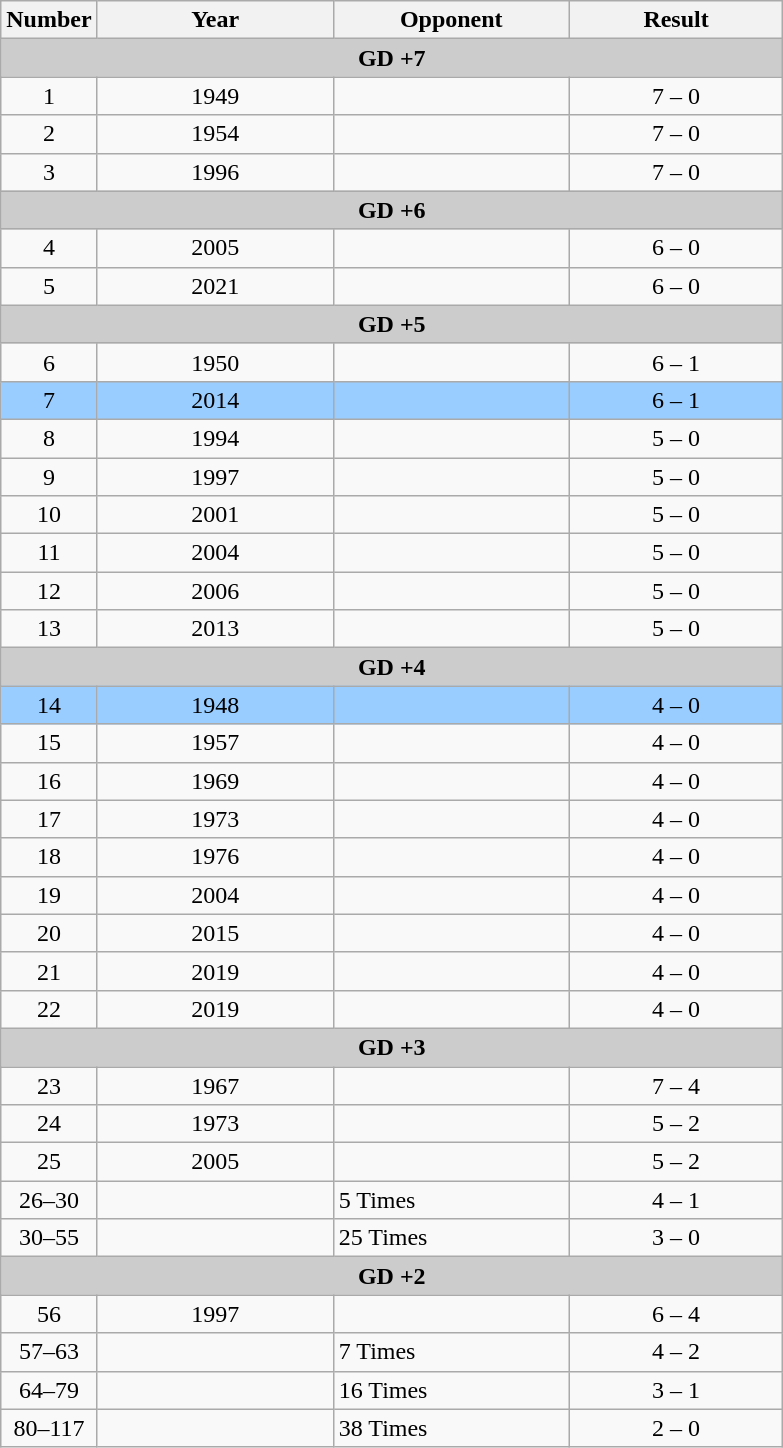<table class="wikitable sortable">
<tr>
<th width=30>Number</th>
<th width=150>Year</th>
<th width=150>Opponent</th>
<th width=135>Result</th>
</tr>
<tr>
<td colspan="4" bgcolor="#cccccc"align=center><strong>GD +7</strong></td>
</tr>
<tr>
<td align=center>1</td>
<td align=center>1949</td>
<td></td>
<td align=center>7 – 0</td>
</tr>
<tr>
<td align=center>2</td>
<td align=center>1954</td>
<td></td>
<td align=center>7 – 0</td>
</tr>
<tr>
<td align=center>3</td>
<td align=center>1996</td>
<td></td>
<td align=center>7 – 0</td>
</tr>
<tr>
<td colspan="4" bgcolor="#cccccc"align=center><strong>GD +6</strong></td>
</tr>
<tr>
<td align=center>4</td>
<td align=center>2005</td>
<td></td>
<td align=center>6 – 0</td>
</tr>
<tr>
<td align=center>5</td>
<td align=center>2021</td>
<td></td>
<td align=center>6 – 0</td>
</tr>
<tr>
<td colspan="4" bgcolor="#cccccc"align=center><strong>GD +5</strong></td>
</tr>
<tr>
<td align=center>6</td>
<td align=center>1950</td>
<td></td>
<td align=center>6 – 1</td>
</tr>
<tr style="background:#9acdff;">
<td align=center>7</td>
<td align=center>2014</td>
<td></td>
<td align=center>6 – 1</td>
</tr>
<tr>
<td align=center>8</td>
<td align=center>1994</td>
<td></td>
<td align=center>5 – 0</td>
</tr>
<tr>
<td align=center>9</td>
<td align=center>1997</td>
<td></td>
<td align=center>5 – 0</td>
</tr>
<tr>
<td align=center>10</td>
<td align=center>2001</td>
<td></td>
<td align=center>5 – 0</td>
</tr>
<tr>
<td align=center>11</td>
<td align=center>2004</td>
<td></td>
<td align=center>5 – 0</td>
</tr>
<tr>
<td align=center>12</td>
<td align=center>2006</td>
<td></td>
<td align=center>5 – 0</td>
</tr>
<tr>
<td align=center>13</td>
<td align=center>2013</td>
<td></td>
<td align=center>5 – 0</td>
</tr>
<tr>
<td colspan="4" bgcolor="#cccccc"align=center><strong>GD +4</strong></td>
</tr>
<tr style="background:#9acdff;">
<td align=center>14</td>
<td align=center>1948</td>
<td></td>
<td align=center>4 – 0</td>
</tr>
<tr>
<td align=center>15</td>
<td align=center>1957</td>
<td></td>
<td align=center>4 – 0</td>
</tr>
<tr>
<td align=center>16</td>
<td align=center>1969</td>
<td></td>
<td align=center>4 – 0</td>
</tr>
<tr>
<td align=center>17</td>
<td align=center>1973</td>
<td></td>
<td align=center>4 – 0</td>
</tr>
<tr>
<td align=center>18</td>
<td align=center>1976</td>
<td></td>
<td align=center>4 – 0</td>
</tr>
<tr>
<td align=center>19</td>
<td align=center>2004</td>
<td></td>
<td align=center>4 – 0</td>
</tr>
<tr>
<td align=center>20</td>
<td align=center>2015</td>
<td></td>
<td align=center>4 – 0</td>
</tr>
<tr>
<td align=center>21</td>
<td align=center>2019</td>
<td></td>
<td align=center>4 – 0</td>
</tr>
<tr>
<td align=center>22</td>
<td align=center>2019</td>
<td></td>
<td align=center>4 – 0</td>
</tr>
<tr>
<td colspan="4" bgcolor="#cccccc"align=center><strong>GD +3</strong></td>
</tr>
<tr>
<td align=center>23</td>
<td align=center>1967</td>
<td></td>
<td align=center>7 – 4</td>
</tr>
<tr>
<td align=center>24</td>
<td align=center>1973</td>
<td></td>
<td align=center>5 – 2</td>
</tr>
<tr>
<td align=center>25</td>
<td align=center>2005</td>
<td></td>
<td align=center>5 – 2</td>
</tr>
<tr>
<td align=center>26–30</td>
<td align=center></td>
<td>5 Times</td>
<td align=center>4 – 1</td>
</tr>
<tr>
<td align=center>30–55</td>
<td align=center></td>
<td>25 Times</td>
<td align=center>3 – 0</td>
</tr>
<tr>
<td colspan="4" bgcolor="#cccccc"align=center><strong>GD +2</strong></td>
</tr>
<tr>
<td align=center>56</td>
<td align=center>1997</td>
<td></td>
<td align=center>6 – 4</td>
</tr>
<tr>
<td align=center>57–63</td>
<td align=center></td>
<td>7 Times</td>
<td align=center>4 – 2</td>
</tr>
<tr>
<td align=center>64–79</td>
<td align=center></td>
<td>16 Times</td>
<td align=center>3 – 1</td>
</tr>
<tr>
<td align=center>80–117</td>
<td align=center></td>
<td>38 Times</td>
<td align=center>2 – 0</td>
</tr>
</table>
